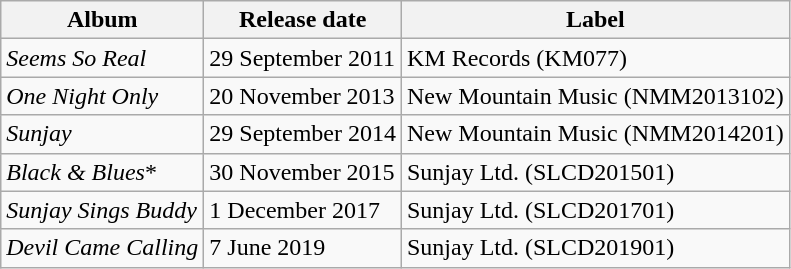<table class="wikitable">
<tr>
<th>Album</th>
<th>Release date</th>
<th>Label</th>
</tr>
<tr>
<td><em>Seems So Real</em></td>
<td>29 September 2011</td>
<td>KM Records (KM077)</td>
</tr>
<tr>
<td><em>One Night Only</em></td>
<td>20 November 2013</td>
<td>New Mountain Music (NMM2013102)</td>
</tr>
<tr>
<td><em>Sunjay</em></td>
<td>29 September 2014</td>
<td>New Mountain Music (NMM2014201)</td>
</tr>
<tr>
<td><em>Black & Blues</em>*</td>
<td>30 November 2015</td>
<td>Sunjay Ltd. (SLCD201501)</td>
</tr>
<tr>
<td><em>Sunjay Sings Buddy</em></td>
<td>1 December 2017</td>
<td>Sunjay Ltd. (SLCD201701)</td>
</tr>
<tr>
<td><em>Devil Came Calling</em></td>
<td>7 June 2019</td>
<td>Sunjay Ltd. (SLCD201901)</td>
</tr>
</table>
